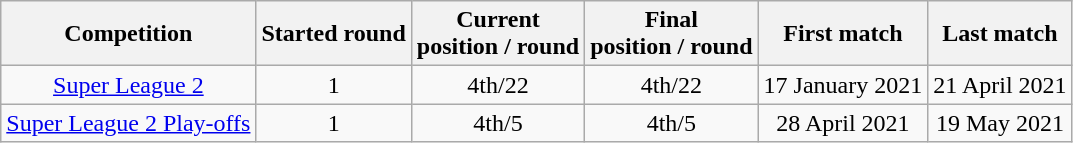<table class="wikitable" style="text-align:center">
<tr>
<th>Competition</th>
<th>Started round</th>
<th>Current<br>position / round</th>
<th>Final<br>position / round</th>
<th>First match</th>
<th>Last match</th>
</tr>
<tr>
<td><a href='#'>Super League 2</a></td>
<td>1</td>
<td>4th/22</td>
<td>4th/22</td>
<td>17 January 2021</td>
<td>21 April 2021</td>
</tr>
<tr>
<td><a href='#'>Super League 2 Play-offs</a></td>
<td>1</td>
<td>4th/5</td>
<td>4th/5</td>
<td>28 April 2021</td>
<td>19 May 2021</td>
</tr>
</table>
